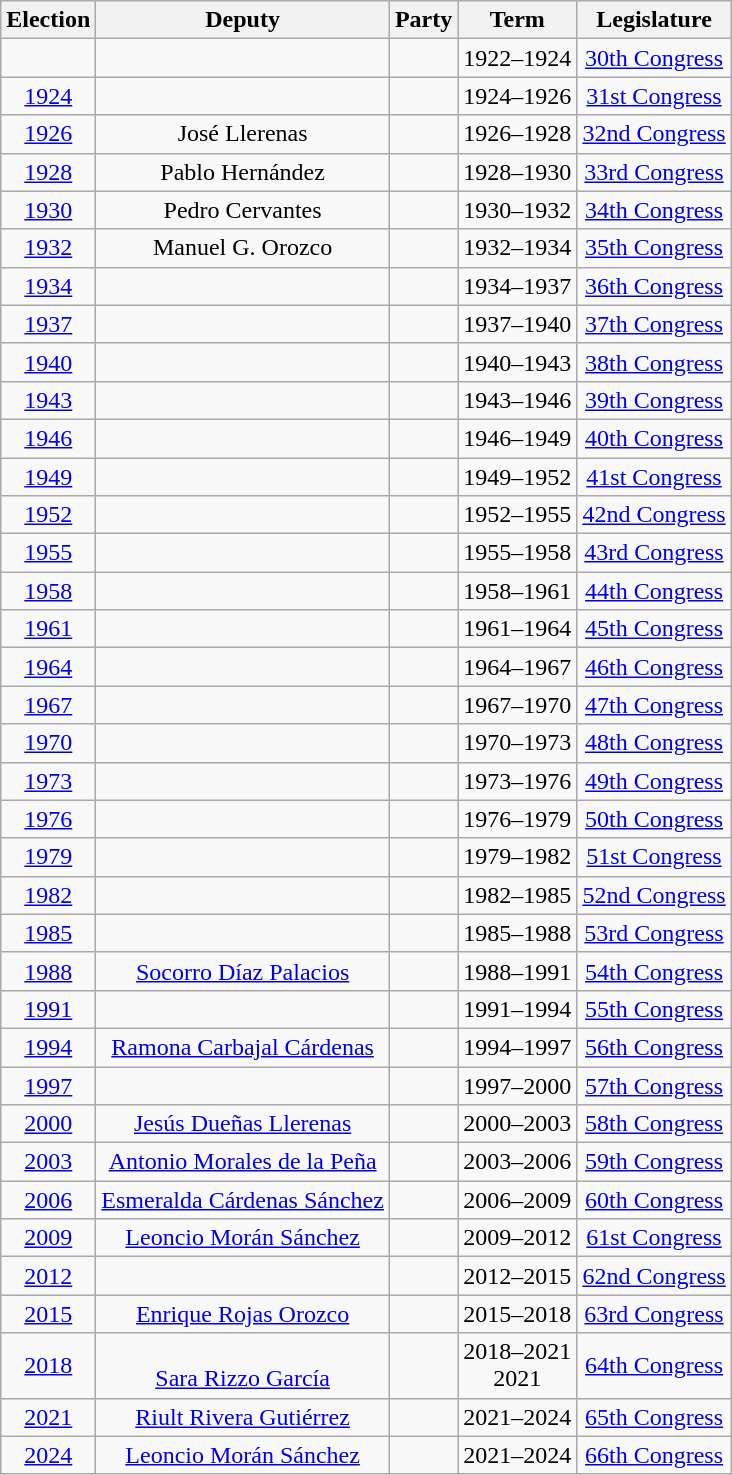<table class="wikitable sortable" style="text-align: center">
<tr>
<th>Election</th>
<th class="unsortable">Deputy</th>
<th class="unsortable">Party</th>
<th class="unsortable">Term</th>
<th class="unsortable">Legislature</th>
</tr>
<tr>
<td></td>
<td></td>
<td></td>
<td>1922–1924</td>
<td><a href='#'>30th Congress</a></td>
</tr>
<tr>
<td><a href='#'>1924</a></td>
<td></td>
<td></td>
<td>1924–1926</td>
<td><a href='#'>31st Congress</a></td>
</tr>
<tr>
<td><a href='#'>1926</a></td>
<td>José Llerenas</td>
<td></td>
<td>1926–1928</td>
<td><a href='#'>32nd Congress</a></td>
</tr>
<tr>
<td><a href='#'>1928</a></td>
<td>Pablo Hernández</td>
<td></td>
<td>1928–1930</td>
<td><a href='#'>33rd Congress</a></td>
</tr>
<tr>
<td><a href='#'>1930</a></td>
<td>Pedro Cervantes</td>
<td></td>
<td>1930–1932</td>
<td><a href='#'>34th Congress</a></td>
</tr>
<tr>
<td><a href='#'>1932</a></td>
<td>Manuel G. Orozco</td>
<td></td>
<td>1932–1934</td>
<td><a href='#'>35th Congress</a></td>
</tr>
<tr>
<td><a href='#'>1934</a></td>
<td></td>
<td></td>
<td>1934–1937</td>
<td><a href='#'>36th Congress</a></td>
</tr>
<tr>
<td><a href='#'>1937</a></td>
<td></td>
<td></td>
<td>1937–1940</td>
<td><a href='#'>37th Congress</a></td>
</tr>
<tr>
<td><a href='#'>1940</a></td>
<td></td>
<td></td>
<td>1940–1943</td>
<td><a href='#'>38th Congress</a></td>
</tr>
<tr>
<td><a href='#'>1943</a></td>
<td></td>
<td></td>
<td>1943–1946</td>
<td><a href='#'>39th Congress</a></td>
</tr>
<tr>
<td><a href='#'>1946</a></td>
<td></td>
<td></td>
<td>1946–1949</td>
<td><a href='#'>40th Congress</a></td>
</tr>
<tr>
<td><a href='#'>1949</a></td>
<td></td>
<td></td>
<td>1949–1952</td>
<td><a href='#'>41st Congress</a></td>
</tr>
<tr>
<td><a href='#'>1952</a></td>
<td></td>
<td></td>
<td>1952–1955</td>
<td><a href='#'>42nd Congress</a></td>
</tr>
<tr>
<td><a href='#'>1955</a></td>
<td></td>
<td></td>
<td>1955–1958</td>
<td><a href='#'>43rd Congress</a></td>
</tr>
<tr>
<td><a href='#'>1958</a></td>
<td></td>
<td></td>
<td>1958–1961</td>
<td><a href='#'>44th Congress</a></td>
</tr>
<tr>
<td><a href='#'>1961</a></td>
<td></td>
<td></td>
<td>1961–1964</td>
<td><a href='#'>45th Congress</a></td>
</tr>
<tr>
<td><a href='#'>1964</a></td>
<td></td>
<td></td>
<td>1964–1967</td>
<td><a href='#'>46th Congress</a></td>
</tr>
<tr>
<td><a href='#'>1967</a></td>
<td></td>
<td></td>
<td>1967–1970</td>
<td><a href='#'>47th Congress</a></td>
</tr>
<tr>
<td><a href='#'>1970</a></td>
<td></td>
<td></td>
<td>1970–1973</td>
<td><a href='#'>48th Congress</a></td>
</tr>
<tr>
<td><a href='#'>1973</a></td>
<td></td>
<td></td>
<td>1973–1976</td>
<td><a href='#'>49th Congress</a></td>
</tr>
<tr>
<td><a href='#'>1976</a></td>
<td></td>
<td></td>
<td>1976–1979</td>
<td><a href='#'>50th Congress</a></td>
</tr>
<tr>
<td><a href='#'>1979</a></td>
<td></td>
<td></td>
<td>1979–1982</td>
<td><a href='#'>51st Congress</a></td>
</tr>
<tr>
<td><a href='#'>1982</a></td>
<td></td>
<td></td>
<td>1982–1985</td>
<td><a href='#'>52nd Congress</a></td>
</tr>
<tr>
<td><a href='#'>1985</a></td>
<td></td>
<td></td>
<td>1985–1988</td>
<td><a href='#'>53rd Congress</a></td>
</tr>
<tr>
<td><a href='#'>1988</a></td>
<td><a href='#'>Socorro Díaz Palacios</a></td>
<td></td>
<td>1988–1991</td>
<td><a href='#'>54th Congress</a></td>
</tr>
<tr>
<td><a href='#'>1991</a></td>
<td></td>
<td></td>
<td>1991–1994</td>
<td><a href='#'>55th Congress</a></td>
</tr>
<tr>
<td><a href='#'>1994</a></td>
<td><a href='#'>Ramona Carbajal Cárdenas</a></td>
<td></td>
<td>1994–1997</td>
<td><a href='#'>56th Congress</a></td>
</tr>
<tr>
<td><a href='#'>1997</a></td>
<td></td>
<td></td>
<td>1997–2000</td>
<td><a href='#'>57th Congress</a></td>
</tr>
<tr>
<td><a href='#'>2000</a></td>
<td><a href='#'>Jesús Dueñas Llerenas</a></td>
<td></td>
<td>2000–2003</td>
<td><a href='#'>58th Congress</a></td>
</tr>
<tr>
<td><a href='#'>2003</a></td>
<td><a href='#'>Antonio Morales de la Peña</a></td>
<td></td>
<td>2003–2006</td>
<td><a href='#'>59th Congress</a></td>
</tr>
<tr>
<td><a href='#'>2006</a></td>
<td><a href='#'>Esmeralda Cárdenas Sánchez</a></td>
<td></td>
<td>2006–2009</td>
<td><a href='#'>60th Congress</a></td>
</tr>
<tr>
<td><a href='#'>2009</a></td>
<td><a href='#'>Leoncio Morán Sánchez</a></td>
<td></td>
<td>2009–2012</td>
<td><a href='#'>61st Congress</a></td>
</tr>
<tr>
<td><a href='#'>2012</a></td>
<td></td>
<td></td>
<td>2012–2015</td>
<td><a href='#'>62nd Congress</a></td>
</tr>
<tr>
<td><a href='#'>2015</a></td>
<td><a href='#'>Enrique Rojas Orozco</a></td>
<td></td>
<td>2015–2018</td>
<td><a href='#'>63rd Congress</a></td>
</tr>
<tr>
<td><a href='#'>2018</a></td>
<td><br><a href='#'>Sara Rizzo García</a></td>
<td></td>
<td>2018–2021<br>2021</td>
<td><a href='#'>64th Congress</a></td>
</tr>
<tr>
<td><a href='#'>2021</a></td>
<td><a href='#'>Riult Rivera Gutiérrez</a></td>
<td></td>
<td>2021–2024</td>
<td><a href='#'>65th Congress</a></td>
</tr>
<tr>
<td><a href='#'>2024</a></td>
<td><a href='#'>Leoncio Morán Sánchez</a></td>
<td></td>
<td>2021–2024</td>
<td><a href='#'>66th Congress</a></td>
</tr>
</table>
